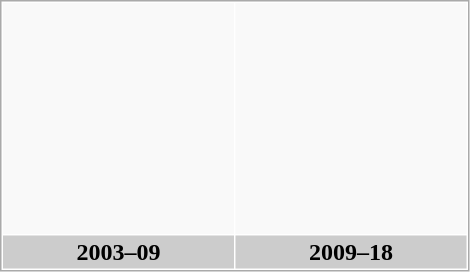<table border="0" cellpadding="2" cellspacing="1" style="border:1px solid #aaa">
<tr align=center>
<th height="150px" bgcolor="#F9F9F9"></th>
<th height="150px" bgcolor="#F9F9F9"></th>
</tr>
<tr>
<th width="150px" colspan="1" bgcolor="#CCCCCCCCCCCC">2003–09</th>
<th width="150px" colspan="1" bgcolor="#CCCCCC">2009–18</th>
</tr>
</table>
